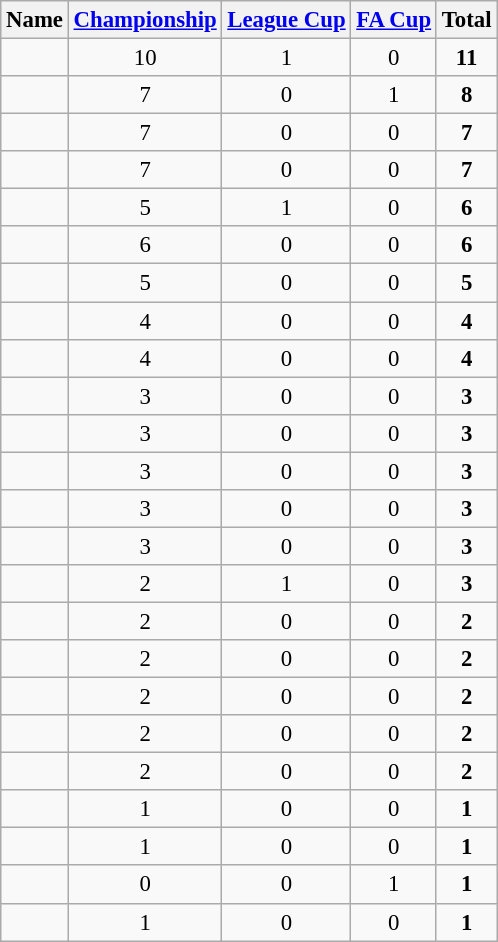<table class="wikitable sortable" style="text-align:center; font-size:95%">
<tr>
<th>Name</th>
<th><a href='#'>Championship</a></th>
<th><a href='#'>League Cup</a></th>
<th><a href='#'>FA Cup</a></th>
<th>Total</th>
</tr>
<tr>
<td></td>
<td>10</td>
<td>1</td>
<td>0</td>
<td> <strong>11</strong></td>
</tr>
<tr>
<td></td>
<td>7</td>
<td>0</td>
<td>1</td>
<td> <strong>8</strong></td>
</tr>
<tr>
<td></td>
<td>7</td>
<td>0</td>
<td>0</td>
<td> <strong>7</strong></td>
</tr>
<tr>
<td></td>
<td>7</td>
<td>0</td>
<td>0</td>
<td> <strong>7</strong></td>
</tr>
<tr>
<td></td>
<td>5</td>
<td>1</td>
<td>0</td>
<td> <strong>6</strong></td>
</tr>
<tr>
<td></td>
<td>6</td>
<td>0</td>
<td>0</td>
<td> <strong>6</strong></td>
</tr>
<tr>
<td></td>
<td>5</td>
<td>0</td>
<td>0</td>
<td> <strong>5</strong></td>
</tr>
<tr>
<td></td>
<td>4</td>
<td>0</td>
<td>0</td>
<td> <strong>4</strong></td>
</tr>
<tr>
<td></td>
<td>4</td>
<td>0</td>
<td>0</td>
<td> <strong>4</strong></td>
</tr>
<tr>
<td></td>
<td>3</td>
<td>0</td>
<td>0</td>
<td> <strong>3</strong></td>
</tr>
<tr>
<td></td>
<td>3</td>
<td>0</td>
<td>0</td>
<td> <strong>3</strong></td>
</tr>
<tr>
<td></td>
<td>3</td>
<td>0</td>
<td>0</td>
<td> <strong>3</strong></td>
</tr>
<tr>
<td></td>
<td>3</td>
<td>0</td>
<td>0</td>
<td> <strong>3</strong></td>
</tr>
<tr>
<td></td>
<td>3</td>
<td>0</td>
<td>0</td>
<td> <strong>3</strong></td>
</tr>
<tr>
<td></td>
<td>2</td>
<td>1</td>
<td>0</td>
<td> <strong>3</strong></td>
</tr>
<tr>
<td></td>
<td>2</td>
<td>0</td>
<td>0</td>
<td> <strong>2</strong></td>
</tr>
<tr>
<td></td>
<td>2</td>
<td>0</td>
<td>0</td>
<td> <strong>2</strong></td>
</tr>
<tr>
<td></td>
<td>2</td>
<td>0</td>
<td>0</td>
<td> <strong>2</strong></td>
</tr>
<tr>
<td></td>
<td>2</td>
<td>0</td>
<td>0</td>
<td> <strong>2</strong></td>
</tr>
<tr>
<td></td>
<td>2</td>
<td>0</td>
<td>0</td>
<td> <strong>2</strong></td>
</tr>
<tr>
<td></td>
<td>1</td>
<td>0</td>
<td>0</td>
<td> <strong>1</strong></td>
</tr>
<tr>
<td></td>
<td>1</td>
<td>0</td>
<td>0</td>
<td> <strong>1</strong></td>
</tr>
<tr>
<td></td>
<td>0</td>
<td>0</td>
<td>1</td>
<td> <strong>1</strong></td>
</tr>
<tr>
<td></td>
<td>1</td>
<td>0</td>
<td>0</td>
<td> <strong>1</strong></td>
</tr>
</table>
